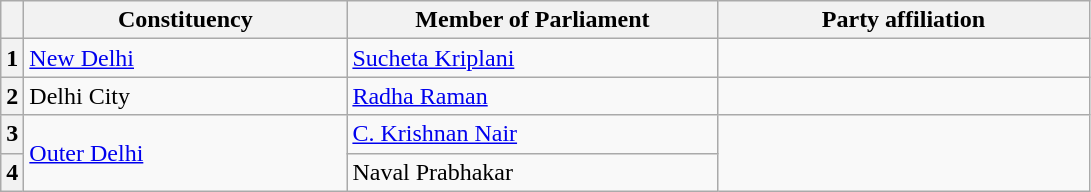<table class="wikitable sortable">
<tr style="text-align:center;">
<th></th>
<th style="width:13em">Constituency</th>
<th style="width:15em">Member of Parliament</th>
<th colspan="2" style="width:15em">Party affiliation</th>
</tr>
<tr>
<th>1</th>
<td><a href='#'>New Delhi</a></td>
<td><a href='#'>Sucheta Kriplani</a></td>
<td></td>
</tr>
<tr>
<th>2</th>
<td>Delhi City</td>
<td><a href='#'>Radha Raman</a></td>
<td></td>
</tr>
<tr>
<th>3</th>
<td rowspan=2><a href='#'>Outer Delhi</a></td>
<td><a href='#'>C. Krishnan Nair</a></td>
</tr>
<tr>
<th>4</th>
<td>Naval Prabhakar</td>
</tr>
</table>
